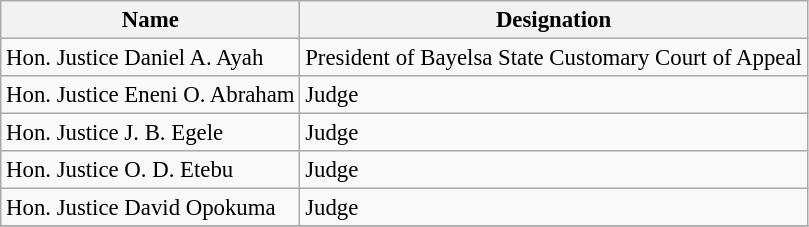<table class="wikitable" style="font-size:95%;">
<tr>
<th>Name</th>
<th>Designation</th>
</tr>
<tr>
<td>Hon. Justice Daniel A. Ayah</td>
<td>President of Bayelsa State Customary Court of Appeal</td>
</tr>
<tr>
<td>Hon. Justice Eneni O. Abraham</td>
<td>Judge</td>
</tr>
<tr>
<td>Hon. Justice J. B. Egele</td>
<td>Judge</td>
</tr>
<tr>
<td>Hon. Justice O. D. Etebu</td>
<td>Judge</td>
</tr>
<tr>
<td>Hon. Justice David Opokuma</td>
<td>Judge</td>
</tr>
<tr>
</tr>
</table>
